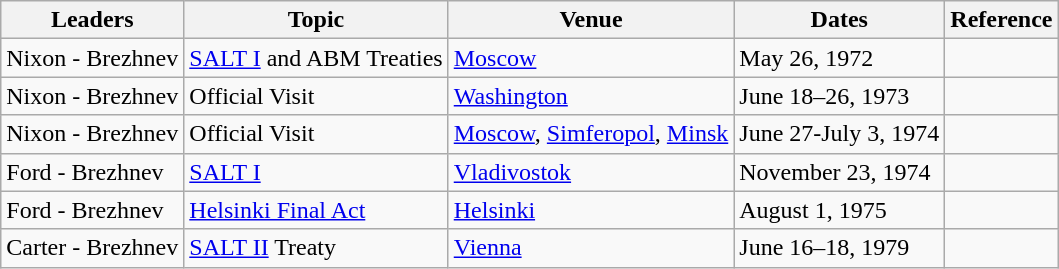<table class="wikitable">
<tr>
<th>Leaders</th>
<th>Topic</th>
<th>Venue</th>
<th>Dates</th>
<th>Reference</th>
</tr>
<tr>
<td>Nixon - Brezhnev</td>
<td><a href='#'>SALT I</a> and ABM Treaties</td>
<td><a href='#'>Moscow</a></td>
<td>May 26, 1972</td>
<td></td>
</tr>
<tr>
<td>Nixon - Brezhnev</td>
<td>Official Visit</td>
<td><a href='#'>Washington</a></td>
<td>June 18–26, 1973</td>
<td></td>
</tr>
<tr>
<td>Nixon - Brezhnev</td>
<td>Official Visit</td>
<td><a href='#'>Moscow</a>, <a href='#'>Simferopol</a>, <a href='#'>Minsk</a></td>
<td>June 27-July 3, 1974</td>
<td></td>
</tr>
<tr>
<td>Ford - Brezhnev</td>
<td><a href='#'>SALT I</a></td>
<td><a href='#'>Vladivostok</a></td>
<td>November 23, 1974</td>
<td></td>
</tr>
<tr>
<td>Ford - Brezhnev</td>
<td><a href='#'>Helsinki Final Act</a></td>
<td><a href='#'>Helsinki</a></td>
<td>August 1, 1975</td>
<td></td>
</tr>
<tr>
<td>Carter - Brezhnev</td>
<td><a href='#'>SALT II</a> Treaty</td>
<td><a href='#'>Vienna</a></td>
<td>June 16–18, 1979</td>
<td></td>
</tr>
</table>
